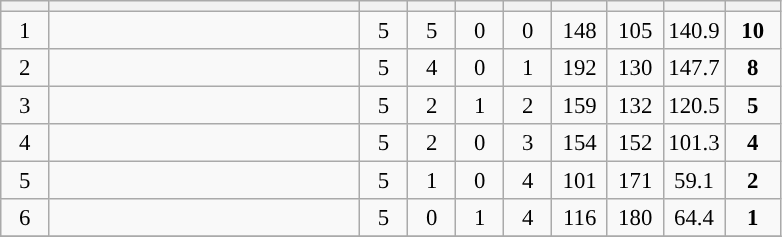<table class="wikitable" style="text-align:center; font-size:95%">
<tr>
<th width="25"></th>
<th width="200"></th>
<th width="25"></th>
<th width="25"></th>
<th width="25"></th>
<th width="25"></th>
<th width="30"></th>
<th width="30"></th>
<th width="30"></th>
<th width="30"></th>
</tr>
<tr style="background:#">
<td>1</td>
<td style="text-align:left"></td>
<td>5</td>
<td>5</td>
<td>0</td>
<td>0</td>
<td>148</td>
<td>105</td>
<td>140.9</td>
<td><strong>10</strong></td>
</tr>
<tr style="background:#">
<td>2</td>
<td style="text-align:left"></td>
<td>5</td>
<td>4</td>
<td>0</td>
<td>1</td>
<td>192</td>
<td>130</td>
<td>147.7</td>
<td><strong>8</strong></td>
</tr>
<tr style="background:#">
<td>3</td>
<td style="text-align:left"></td>
<td>5</td>
<td>2</td>
<td>1</td>
<td>2</td>
<td>159</td>
<td>132</td>
<td>120.5</td>
<td><strong>5</strong></td>
</tr>
<tr style="background:#">
<td>4</td>
<td style="text-align:left"></td>
<td>5</td>
<td>2</td>
<td>0</td>
<td>3</td>
<td>154</td>
<td>152</td>
<td>101.3</td>
<td><strong>4</strong></td>
</tr>
<tr style="background-color:#">
<td>5</td>
<td style="text-align:left"></td>
<td>5</td>
<td>1</td>
<td>0</td>
<td>4</td>
<td>101</td>
<td>171</td>
<td>59.1</td>
<td><strong>2</strong></td>
</tr>
<tr style="background-color:#">
<td>6</td>
<td style="text-align:left"></td>
<td>5</td>
<td>0</td>
<td>1</td>
<td>4</td>
<td>116</td>
<td>180</td>
<td>64.4</td>
<td><strong>1</strong></td>
</tr>
<tr>
</tr>
</table>
